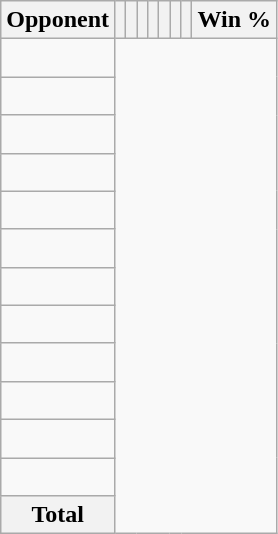<table class="wikitable sortable collapsible collapsed" style="text-align: center;">
<tr>
<th>Opponent</th>
<th></th>
<th></th>
<th></th>
<th></th>
<th></th>
<th></th>
<th></th>
<th>Win %</th>
</tr>
<tr>
<td align="left"><br></td>
</tr>
<tr>
<td align="left"><br></td>
</tr>
<tr>
<td align="left"><br></td>
</tr>
<tr>
<td align="left"><br></td>
</tr>
<tr>
<td align="left"><br></td>
</tr>
<tr>
<td align="left"><br></td>
</tr>
<tr>
<td align="left"><br></td>
</tr>
<tr>
<td align="left"><br></td>
</tr>
<tr>
<td align="left"><br></td>
</tr>
<tr>
<td align="left"><br></td>
</tr>
<tr>
<td align="left"><br></td>
</tr>
<tr>
<td align="left"><br></td>
</tr>
<tr class="sortbottom">
<th>Total<br></th>
</tr>
</table>
